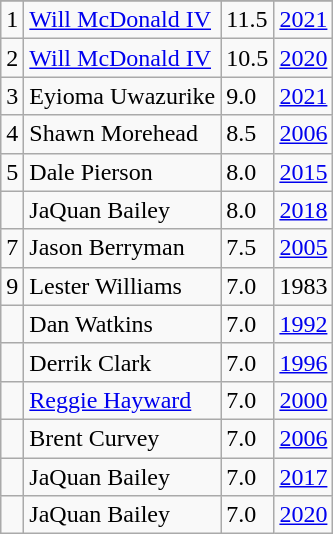<table class="wikitable">
<tr>
</tr>
<tr>
<td>1</td>
<td><a href='#'>Will McDonald IV</a></td>
<td>11.5</td>
<td><a href='#'>2021</a></td>
</tr>
<tr>
<td>2</td>
<td><a href='#'>Will McDonald IV</a></td>
<td>10.5</td>
<td><a href='#'>2020</a></td>
</tr>
<tr>
<td>3</td>
<td>Eyioma Uwazurike</td>
<td>9.0</td>
<td><a href='#'>2021</a></td>
</tr>
<tr>
<td>4</td>
<td>Shawn Morehead</td>
<td>8.5</td>
<td><a href='#'>2006</a></td>
</tr>
<tr>
<td>5</td>
<td>Dale Pierson</td>
<td>8.0</td>
<td><a href='#'>2015</a></td>
</tr>
<tr>
<td></td>
<td>JaQuan Bailey</td>
<td>8.0</td>
<td><a href='#'>2018</a></td>
</tr>
<tr>
<td>7</td>
<td>Jason Berryman</td>
<td>7.5</td>
<td><a href='#'>2005</a></td>
</tr>
<tr>
<td>9</td>
<td>Lester Williams</td>
<td>7.0</td>
<td>1983</td>
</tr>
<tr>
<td></td>
<td>Dan Watkins</td>
<td>7.0</td>
<td><a href='#'>1992</a></td>
</tr>
<tr>
<td></td>
<td>Derrik Clark</td>
<td>7.0</td>
<td><a href='#'>1996</a></td>
</tr>
<tr>
<td></td>
<td><a href='#'>Reggie Hayward</a></td>
<td>7.0</td>
<td><a href='#'>2000</a></td>
</tr>
<tr>
<td></td>
<td>Brent Curvey</td>
<td>7.0</td>
<td><a href='#'>2006</a></td>
</tr>
<tr>
<td></td>
<td>JaQuan Bailey</td>
<td>7.0</td>
<td><a href='#'>2017</a></td>
</tr>
<tr>
<td></td>
<td>JaQuan Bailey</td>
<td>7.0</td>
<td><a href='#'>2020</a></td>
</tr>
</table>
